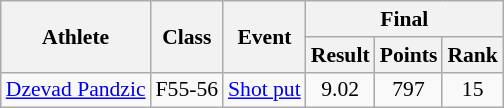<table class=wikitable style="font-size:90%">
<tr>
<th rowspan="2">Athlete</th>
<th rowspan="2">Class</th>
<th rowspan="2">Event</th>
<th colspan="3">Final</th>
</tr>
<tr>
<th>Result</th>
<th>Points</th>
<th>Rank</th>
</tr>
<tr>
<td><a href='#'>Dzevad Pandzic</a></td>
<td style="text-align:center;">F55-56</td>
<td><a href='#'>Shot put</a></td>
<td style="text-align:center;">9.02</td>
<td style="text-align:center;">797</td>
<td style="text-align:center;">15</td>
</tr>
</table>
